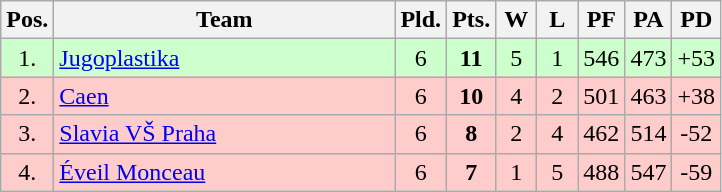<table class="wikitable" style="text-align:center">
<tr>
<th width=15>Pos.</th>
<th width=220>Team</th>
<th width=20>Pld.</th>
<th width=20>Pts.</th>
<th width=20>W</th>
<th width=20>L</th>
<th width=20>PF</th>
<th width=20>PA</th>
<th width=20>PD</th>
</tr>
<tr style="background: #ccffcc;">
<td>1.</td>
<td align=left> <a href='#'>Jugoplastika</a></td>
<td>6</td>
<td><strong>11</strong></td>
<td>5</td>
<td>1</td>
<td>546</td>
<td>473</td>
<td>+53</td>
</tr>
<tr style="background: #ffcccc;">
<td>2.</td>
<td align=left> <a href='#'>Caen</a></td>
<td>6</td>
<td><strong>10</strong></td>
<td>4</td>
<td>2</td>
<td>501</td>
<td>463</td>
<td>+38</td>
</tr>
<tr style="background: #ffcccc;">
<td>3.</td>
<td align=left> <a href='#'>Slavia VŠ Praha</a></td>
<td>6</td>
<td><strong>8</strong></td>
<td>2</td>
<td>4</td>
<td>462</td>
<td>514</td>
<td>-52</td>
</tr>
<tr style="background: #ffcccc;">
<td>4.</td>
<td align=left> <a href='#'>Éveil Monceau</a></td>
<td>6</td>
<td><strong>7</strong></td>
<td>1</td>
<td>5</td>
<td>488</td>
<td>547</td>
<td>-59</td>
</tr>
</table>
